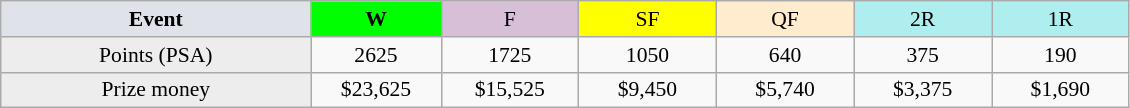<table class=wikitable style=font-size:90%;text-align:center>
<tr>
<td width=200 colspan=1 bgcolor=#dfe2e9><strong>Event</strong></td>
<td width=80 bgcolor=lime><strong>W</strong></td>
<td width=85 bgcolor=#D8BFD8>F</td>
<td width=85 bgcolor=#FFFF00>SF</td>
<td width=85 bgcolor=#ffebcd>QF</td>
<td width=85 bgcolor=#afeeee>2R</td>
<td width=85 bgcolor=#afeeee>1R</td>
</tr>
<tr>
<td bgcolor=#EDEDED>Points (PSA)</td>
<td>2625</td>
<td>1725</td>
<td>1050</td>
<td>640</td>
<td>375</td>
<td>190</td>
</tr>
<tr>
<td bgcolor=#EDEDED>Prize money</td>
<td>$23,625</td>
<td>$15,525</td>
<td>$9,450</td>
<td>$5,740</td>
<td>$3,375</td>
<td>$1,690</td>
</tr>
</table>
